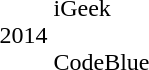<table>
<tr>
<td>2014 </td>
<td> iGeek<br><br> CodeBlue<br></td>
<td></td>
<td></td>
</tr>
</table>
